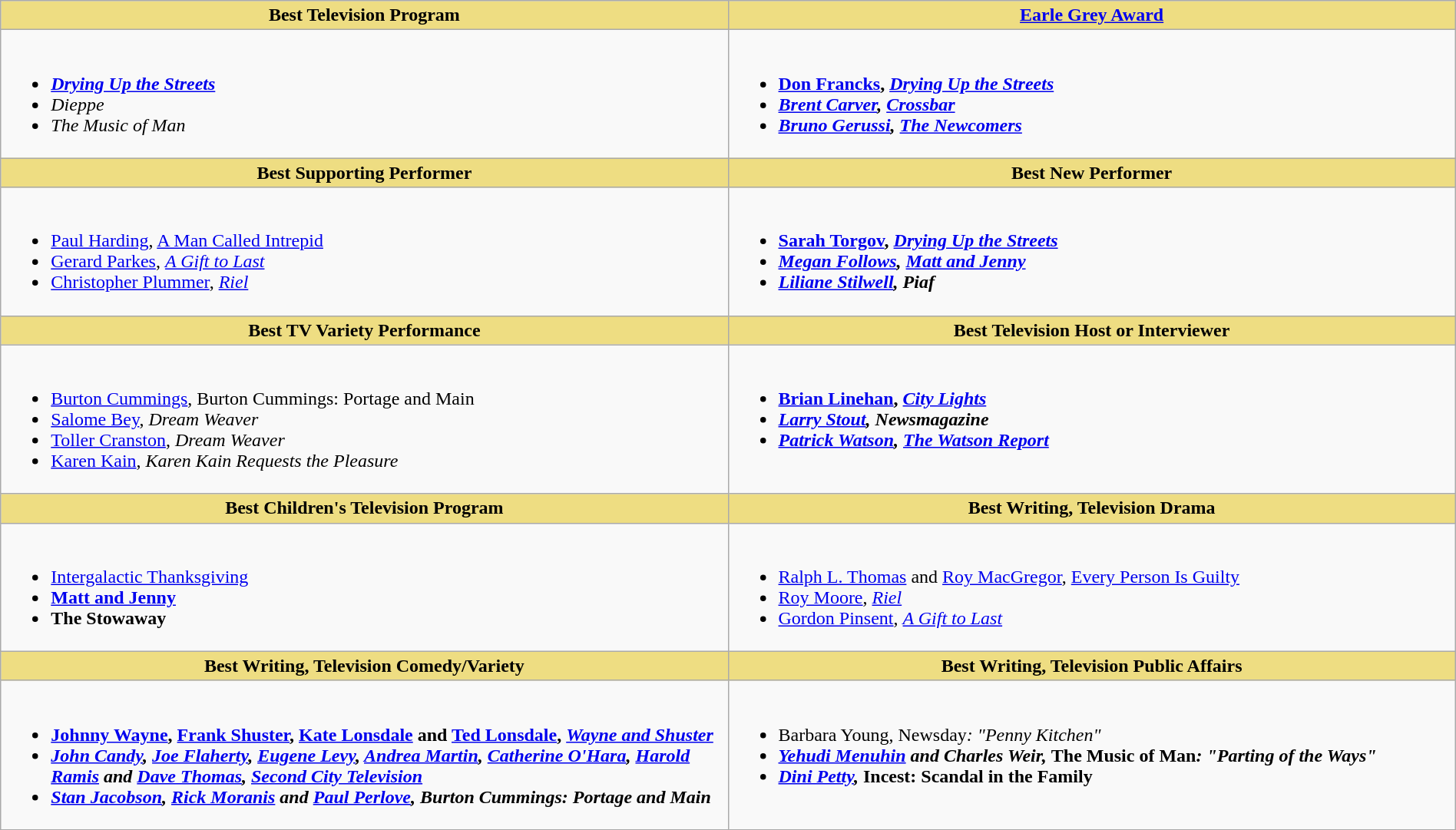<table class=wikitable width="100%">
<tr>
<th style="background:#EEDD82; width:50%">Best Television Program</th>
<th style="background:#EEDD82; width:50%"><a href='#'>Earle Grey Award</a></th>
</tr>
<tr>
<td valign="top"><br><ul><li> <strong><em><a href='#'>Drying Up the Streets</a></em></strong></li><li><em>Dieppe</em></li><li><em>The Music of Man</em></li></ul></td>
<td valign="top"><br><ul><li> <strong><a href='#'>Don Francks</a>, <em><a href='#'>Drying Up the Streets</a><strong><em></li><li><a href='#'>Brent Carver</a>, </em><a href='#'>Crossbar</a><em></li><li><a href='#'>Bruno Gerussi</a>, </em><a href='#'>The Newcomers</a><em></li></ul></td>
</tr>
<tr>
<th style="background:#EEDD82; width:50%">Best Supporting Performer</th>
<th style="background:#EEDD82; width:50%">Best New Performer</th>
</tr>
<tr>
<td valign="top"><br><ul><li> </strong><a href='#'>Paul Harding</a>, </em><a href='#'>A Man Called Intrepid</a></em></strong></li><li><a href='#'>Gerard Parkes</a>, <em><a href='#'>A Gift to Last</a></em></li><li><a href='#'>Christopher Plummer</a>, <em><a href='#'>Riel</a></em></li></ul></td>
<td valign="top"><br><ul><li> <strong><a href='#'>Sarah Torgov</a>, <em><a href='#'>Drying Up the Streets</a><strong><em></li><li><a href='#'>Megan Follows</a>, </em><a href='#'>Matt and Jenny</a><em></li><li><a href='#'>Liliane Stilwell</a>, </em>Piaf<em></li></ul></td>
</tr>
<tr>
<th style="background:#EEDD82; width:50%">Best TV Variety Performance</th>
<th style="background:#EEDD82; width:50%">Best Television Host or Interviewer</th>
</tr>
<tr>
<td valign="top"><br><ul><li> </strong><a href='#'>Burton Cummings</a>, </em>Burton Cummings: Portage and Main</em></strong></li><li><a href='#'>Salome Bey</a>, <em>Dream Weaver</em></li><li><a href='#'>Toller Cranston</a>, <em>Dream Weaver</em></li><li><a href='#'>Karen Kain</a>, <em>Karen Kain Requests the Pleasure</em></li></ul></td>
<td valign="top"><br><ul><li> <strong><a href='#'>Brian Linehan</a>, <em><a href='#'>City Lights</a><strong><em></li><li><a href='#'>Larry Stout</a>, </em>Newsmagazine<em></li><li><a href='#'>Patrick Watson</a>, </em><a href='#'>The Watson Report</a><em></li></ul></td>
</tr>
<tr>
<th style="background:#EEDD82; width:50%">Best Children's Television Program</th>
<th style="background:#EEDD82; width:50%">Best Writing, Television Drama</th>
</tr>
<tr>
<td valign="top"><br><ul><li> </em></strong><a href='#'>Intergalactic Thanksgiving</a><strong><em></li><li></em><a href='#'>Matt and Jenny</a><em></li><li></em>The Stowaway<em></li></ul></td>
<td valign="top"><br><ul><li> </strong><a href='#'>Ralph L. Thomas</a> and <a href='#'>Roy MacGregor</a>, </em><a href='#'>Every Person Is Guilty</a></em></strong></li><li><a href='#'>Roy Moore</a>, <em><a href='#'>Riel</a></em></li><li><a href='#'>Gordon Pinsent</a>, <em><a href='#'>A Gift to Last</a></em></li></ul></td>
</tr>
<tr>
<th style="background:#EEDD82; width:50%">Best Writing, Television Comedy/Variety</th>
<th style="background:#EEDD82; width:50%">Best Writing, Television Public Affairs</th>
</tr>
<tr>
<td valign="top"><br><ul><li> <strong><a href='#'>Johnny Wayne</a>, <a href='#'>Frank Shuster</a>, <a href='#'>Kate Lonsdale</a> and <a href='#'>Ted Lonsdale</a>, <em><a href='#'>Wayne and Shuster</a><strong><em></li><li><a href='#'>John Candy</a>, <a href='#'>Joe Flaherty</a>, <a href='#'>Eugene Levy</a>, <a href='#'>Andrea Martin</a>, <a href='#'>Catherine O'Hara</a>, <a href='#'>Harold Ramis</a> and <a href='#'>Dave Thomas</a>, </em><a href='#'>Second City Television</a><em></li><li><a href='#'>Stan Jacobson</a>, <a href='#'>Rick Moranis</a> and <a href='#'>Paul Perlove</a>, </em>Burton Cummings: Portage and Main<em></li></ul></td>
<td valign="top"><br><ul><li> </strong>Barbara Young, </em>Newsday<em>: "Penny Kitchen"<strong></li><li><a href='#'>Yehudi Menuhin</a> and Charles Weir, </em>The Music of Man<em>: "Parting of the Ways"</li><li><a href='#'>Dini Petty</a>, </em>Incest: Scandal in the Family<em></li></ul></td>
</tr>
</table>
